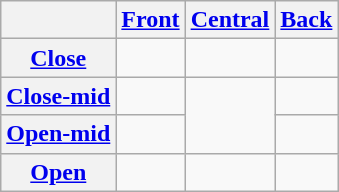<table class="wikitable" style=text-align:center>
<tr>
<th></th>
<th><a href='#'>Front</a></th>
<th><a href='#'>Central</a></th>
<th><a href='#'>Back</a></th>
</tr>
<tr>
<th><a href='#'>Close</a></th>
<td></td>
<td></td>
<td></td>
</tr>
<tr>
<th><a href='#'>Close-mid</a></th>
<td></td>
<td rowspan="2"></td>
<td></td>
</tr>
<tr>
<th><a href='#'>Open-mid</a></th>
<td></td>
<td></td>
</tr>
<tr>
<th><a href='#'>Open</a></th>
<td></td>
<td></td>
<td></td>
</tr>
</table>
